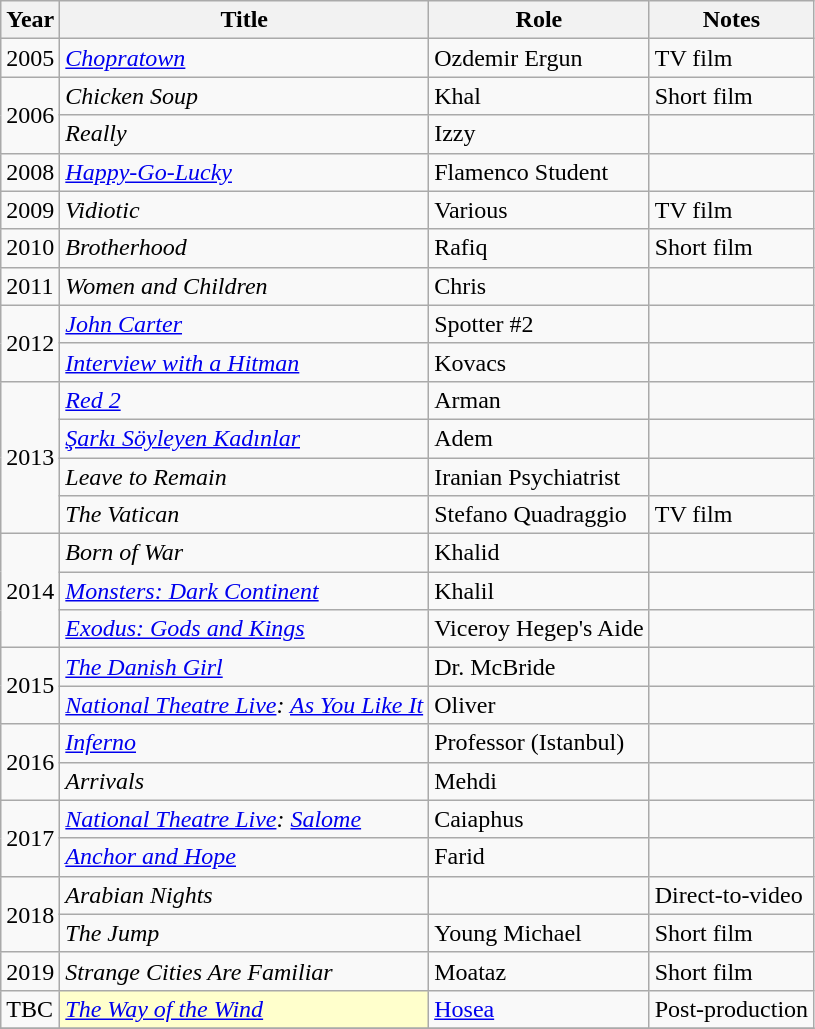<table class="wikitable">
<tr>
<th>Year</th>
<th>Title</th>
<th>Role</th>
<th>Notes</th>
</tr>
<tr>
<td>2005</td>
<td><em><a href='#'>Chopratown</a></em></td>
<td>Ozdemir Ergun</td>
<td>TV film</td>
</tr>
<tr>
<td rowspan="2">2006</td>
<td><em>Chicken Soup</em></td>
<td>Khal</td>
<td>Short film</td>
</tr>
<tr>
<td><em>Really</em></td>
<td>Izzy</td>
<td></td>
</tr>
<tr>
<td>2008</td>
<td><em><a href='#'>Happy-Go-Lucky</a></em></td>
<td>Flamenco Student</td>
<td></td>
</tr>
<tr>
<td>2009</td>
<td><em>Vidiotic</em></td>
<td>Various</td>
<td>TV film</td>
</tr>
<tr>
<td>2010</td>
<td><em>Brotherhood</em></td>
<td>Rafiq</td>
<td>Short film</td>
</tr>
<tr>
<td>2011</td>
<td><em>Women and Children</em></td>
<td>Chris</td>
<td></td>
</tr>
<tr>
<td rowspan="2">2012</td>
<td><em><a href='#'>John Carter</a></em></td>
<td>Spotter #2</td>
<td></td>
</tr>
<tr>
<td><em><a href='#'>Interview with a Hitman</a></em></td>
<td>Kovacs</td>
<td></td>
</tr>
<tr>
<td rowspan="4">2013</td>
<td><em><a href='#'>Red 2</a></em></td>
<td>Arman</td>
<td></td>
</tr>
<tr>
<td><em><a href='#'>Şarkı Söyleyen Kadınlar</a></em></td>
<td>Adem</td>
<td></td>
</tr>
<tr>
<td><em>Leave to Remain</em></td>
<td>Iranian Psychiatrist</td>
<td></td>
</tr>
<tr>
<td><em>The Vatican</em></td>
<td>Stefano Quadraggio</td>
<td>TV film</td>
</tr>
<tr>
<td rowspan="3">2014</td>
<td><em>Born of War</em></td>
<td>Khalid</td>
<td></td>
</tr>
<tr>
<td><em><a href='#'>Monsters: Dark Continent</a></em></td>
<td>Khalil</td>
<td></td>
</tr>
<tr>
<td><em><a href='#'>Exodus: Gods and Kings</a></em></td>
<td>Viceroy Hegep's Aide</td>
<td></td>
</tr>
<tr>
<td rowspan="2">2015</td>
<td><em><a href='#'>The Danish Girl</a></em></td>
<td>Dr. McBride</td>
<td></td>
</tr>
<tr>
<td><em><a href='#'>National Theatre Live</a>: <a href='#'>As You Like It</a></em></td>
<td>Oliver</td>
<td></td>
</tr>
<tr>
<td rowspan="2">2016</td>
<td><em><a href='#'>Inferno</a></em></td>
<td>Professor (Istanbul)</td>
<td></td>
</tr>
<tr>
<td><em>Arrivals</em></td>
<td>Mehdi</td>
<td></td>
</tr>
<tr>
<td rowspan="2">2017</td>
<td><em><a href='#'>National Theatre Live</a>: <a href='#'>Salome</a></em></td>
<td>Caiaphus</td>
<td></td>
</tr>
<tr>
<td><em><a href='#'>Anchor and Hope</a></em></td>
<td>Farid</td>
<td></td>
</tr>
<tr>
<td rowspan="2">2018</td>
<td><em>Arabian Nights</em></td>
<td></td>
<td>Direct-to-video</td>
</tr>
<tr>
<td><em>The Jump</em></td>
<td>Young Michael</td>
<td>Short film</td>
</tr>
<tr>
<td>2019</td>
<td><em>Strange Cities Are Familiar</em></td>
<td>Moataz</td>
<td>Short film</td>
</tr>
<tr>
<td>TBC</td>
<td style="background:#FFFFCC;"><em><a href='#'>The Way of the Wind</a></em></td>
<td><a href='#'>Hosea</a></td>
<td>Post-production</td>
</tr>
<tr>
</tr>
</table>
